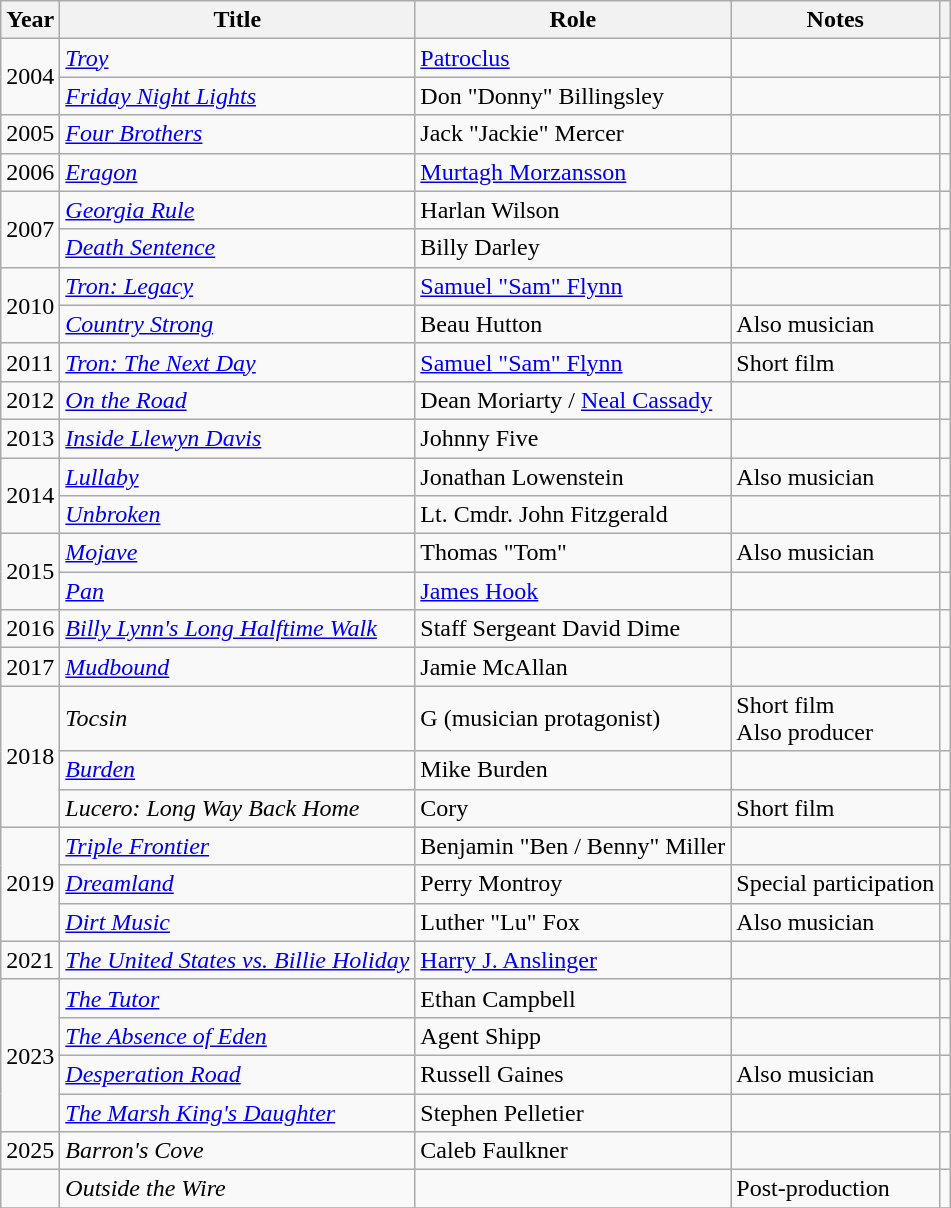<table class="wikitable plainrowheaders sortable">
<tr>
<th>Year</th>
<th>Title</th>
<th>Role</th>
<th class="unsortable">Notes</th>
<th class="unsortable"></th>
</tr>
<tr>
<td rowspan="2">2004</td>
<td><em><a href='#'>Troy</a></em></td>
<td><a href='#'>Patroclus</a></td>
<td></td>
<td></td>
</tr>
<tr>
<td><em><a href='#'>Friday Night Lights</a></em></td>
<td>Don "Donny" Billingsley</td>
<td></td>
<td></td>
</tr>
<tr>
<td>2005</td>
<td><em><a href='#'>Four Brothers</a></em></td>
<td>Jack "Jackie" Mercer</td>
<td></td>
<td></td>
</tr>
<tr>
<td>2006</td>
<td><em><a href='#'>Eragon</a></em></td>
<td><a href='#'>Murtagh Morzansson</a></td>
<td></td>
<td></td>
</tr>
<tr>
<td rowspan="2">2007</td>
<td><em><a href='#'>Georgia Rule</a></em></td>
<td>Harlan Wilson</td>
<td></td>
<td></td>
</tr>
<tr>
<td><em><a href='#'>Death Sentence</a></em></td>
<td>Billy Darley</td>
<td></td>
<td></td>
</tr>
<tr>
<td rowspan="2">2010</td>
<td><em><a href='#'>Tron: Legacy</a></em></td>
<td><a href='#'>Samuel "Sam" Flynn</a></td>
<td></td>
<td></td>
</tr>
<tr>
<td><em><a href='#'>Country Strong</a></em></td>
<td>Beau Hutton</td>
<td>Also musician</td>
<td></td>
</tr>
<tr>
<td>2011</td>
<td><a href='#'><em>Tron: The Next Day</em></a></td>
<td><a href='#'>Samuel "Sam" Flynn</a></td>
<td>Short film</td>
<td></td>
</tr>
<tr>
<td>2012</td>
<td><em><a href='#'>On the Road</a></em></td>
<td>Dean Moriarty / <a href='#'>Neal Cassady</a></td>
<td></td>
<td></td>
</tr>
<tr>
<td>2013</td>
<td><em><a href='#'>Inside Llewyn Davis</a></em></td>
<td>Johnny Five</td>
<td></td>
<td></td>
</tr>
<tr>
<td rowspan="2">2014</td>
<td><em><a href='#'>Lullaby</a></em></td>
<td>Jonathan Lowenstein</td>
<td>Also musician</td>
<td></td>
</tr>
<tr>
<td><em><a href='#'>Unbroken</a></em></td>
<td>Lt. Cmdr. John Fitzgerald</td>
<td></td>
<td></td>
</tr>
<tr>
<td rowspan="2">2015</td>
<td><em><a href='#'>Mojave</a></em></td>
<td>Thomas "Tom"</td>
<td>Also musician</td>
<td></td>
</tr>
<tr>
<td><em><a href='#'>Pan</a></em></td>
<td><a href='#'>James Hook</a></td>
<td></td>
<td></td>
</tr>
<tr>
<td>2016</td>
<td><em><a href='#'>Billy Lynn's Long Halftime Walk</a></em></td>
<td>Staff Sergeant David Dime</td>
<td></td>
<td></td>
</tr>
<tr>
<td>2017</td>
<td><em><a href='#'>Mudbound</a></em></td>
<td>Jamie McAllan</td>
<td></td>
<td></td>
</tr>
<tr>
<td rowspan="3">2018</td>
<td><em>Tocsin</em></td>
<td>G (musician protagonist)</td>
<td>Short film<br>Also producer</td>
<td></td>
</tr>
<tr>
<td><em><a href='#'>Burden</a></em></td>
<td>Mike Burden</td>
<td></td>
<td></td>
</tr>
<tr>
<td><em>Lucero: Long Way Back Home</em></td>
<td>Cory</td>
<td>Short film</td>
<td></td>
</tr>
<tr>
<td rowspan="3">2019</td>
<td><em><a href='#'>Triple Frontier</a></em></td>
<td>Benjamin "Ben / Benny" Miller</td>
<td></td>
<td></td>
</tr>
<tr>
<td><em><a href='#'>Dreamland</a></em></td>
<td>Perry Montroy</td>
<td>Special participation</td>
<td></td>
</tr>
<tr>
<td><em><a href='#'>Dirt Music</a></em></td>
<td>Luther "Lu" Fox</td>
<td>Also musician</td>
<td></td>
</tr>
<tr>
<td>2021</td>
<td><em><a href='#'>The United States vs. Billie Holiday</a></em></td>
<td><a href='#'>Harry J. Anslinger</a></td>
<td></td>
<td></td>
</tr>
<tr>
<td rowspan="4">2023</td>
<td><em><a href='#'>The Tutor</a></em></td>
<td>Ethan Campbell</td>
<td></td>
<td></td>
</tr>
<tr>
<td><em><a href='#'>The Absence of Eden</a></em></td>
<td>Agent Shipp</td>
<td></td>
<td></td>
</tr>
<tr>
<td><em><a href='#'>Desperation Road</a></em></td>
<td>Russell Gaines</td>
<td>Also musician</td>
<td></td>
</tr>
<tr>
<td><em><a href='#'>The Marsh King's Daughter</a></em></td>
<td>Stephen Pelletier</td>
<td></td>
<td></td>
</tr>
<tr>
<td>2025</td>
<td><em>Barron's Cove</em></td>
<td>Caleb Faulkner</td>
<td></td>
<td></td>
</tr>
<tr>
<td></td>
<td><em>Outside the Wire</em></td>
<td></td>
<td>Post-production</td>
<td></td>
</tr>
<tr>
</tr>
</table>
